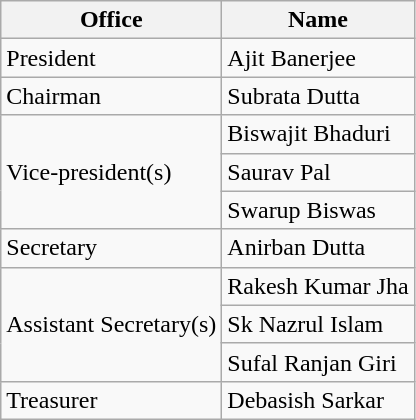<table class="wikitable">
<tr>
<th>Office</th>
<th>Name</th>
</tr>
<tr>
<td>President</td>
<td>Ajit Banerjee</td>
</tr>
<tr>
<td>Chairman</td>
<td>Subrata Dutta</td>
</tr>
<tr>
<td rowspan="3">Vice-president(s)</td>
<td>Biswajit Bhaduri</td>
</tr>
<tr>
<td>Saurav Pal</td>
</tr>
<tr>
<td>Swarup Biswas</td>
</tr>
<tr>
<td>Secretary</td>
<td>Anirban Dutta</td>
</tr>
<tr>
<td rowspan="3">Assistant Secretary(s)</td>
<td>Rakesh Kumar Jha</td>
</tr>
<tr>
<td>Sk Nazrul Islam</td>
</tr>
<tr>
<td>Sufal Ranjan Giri</td>
</tr>
<tr>
<td>Treasurer</td>
<td>Debasish Sarkar</td>
</tr>
</table>
